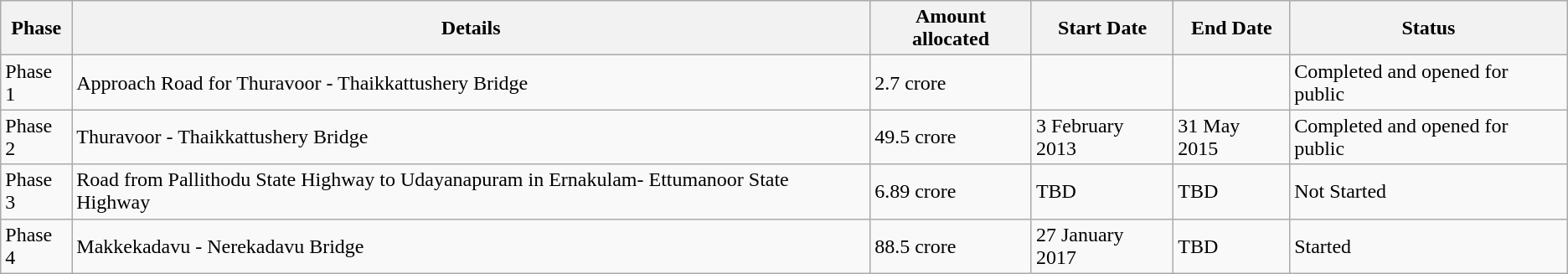<table class="wikitable">
<tr>
<th>Phase</th>
<th>Details</th>
<th>Amount allocated</th>
<th>Start Date</th>
<th>End Date</th>
<th>Status</th>
</tr>
<tr>
<td>Phase 1</td>
<td>Approach Road for Thuravoor - Thaikkattushery Bridge</td>
<td>2.7 crore</td>
<td></td>
<td></td>
<td>Completed and opened for public</td>
</tr>
<tr>
<td>Phase 2</td>
<td>Thuravoor - Thaikkattushery Bridge</td>
<td>49.5 crore</td>
<td>3 February 2013</td>
<td>31 May 2015</td>
<td>Completed and opened for public</td>
</tr>
<tr>
<td>Phase 3</td>
<td>Road from Pallithodu State Highway to Udayanapuram in Ernakulam- Ettumanoor State Highway</td>
<td>6.89 crore</td>
<td>TBD</td>
<td>TBD</td>
<td>Not Started</td>
</tr>
<tr>
<td>Phase 4</td>
<td>Makkekadavu - Nerekadavu Bridge</td>
<td>88.5 crore</td>
<td>27 January 2017</td>
<td>TBD</td>
<td>Started</td>
</tr>
</table>
